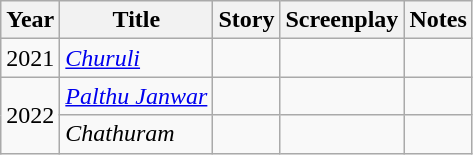<table class="wikitable plainrowheaders sortable">
<tr>
<th scope="col">Year</th>
<th scope="col">Title</th>
<th scope="col">Story</th>
<th scope="col">Screenplay</th>
<th scope="col" class="unsortable">Notes</th>
</tr>
<tr>
<td>2021</td>
<td><em><a href='#'>Churuli</a></em></td>
<td></td>
<td></td>
<td></td>
</tr>
<tr>
<td rowspan=2>2022</td>
<td><em><a href='#'>Palthu Janwar</a></em></td>
<td></td>
<td></td>
<td></td>
</tr>
<tr>
<td><em>Chathuram</em></td>
<td></td>
<td></td>
<td></td>
</tr>
</table>
